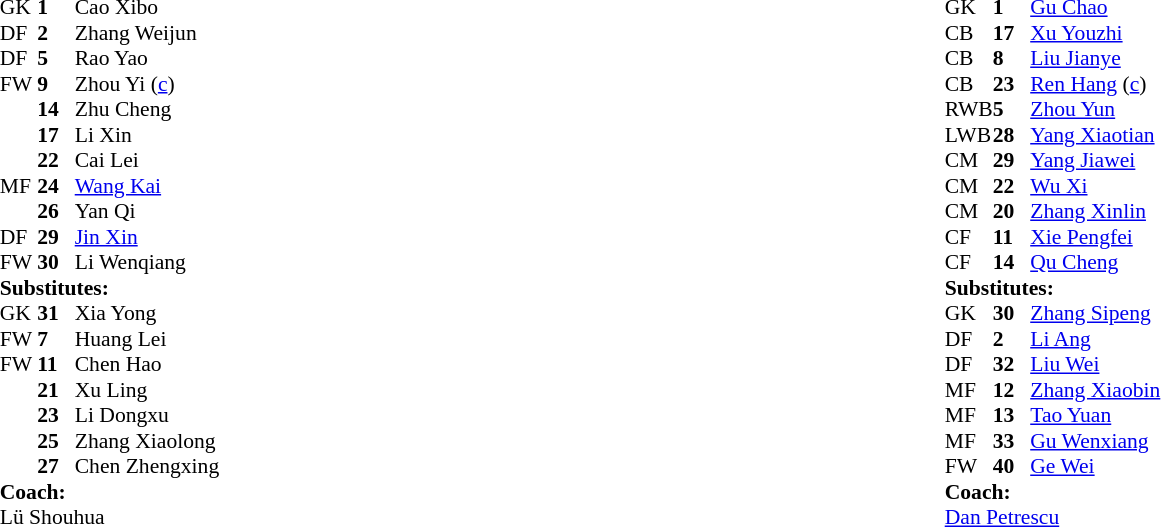<table width="100%">
<tr>
<td valign="top"></td>
<td valign="top" width="50%"><br><table style="font-size: 90%" cellspacing="0" cellpadding="0">
<tr>
<td colspan="4"></td>
</tr>
<tr>
<th width="25"></th>
<th width="25"></th>
</tr>
<tr>
<td>GK</td>
<td><strong>1</strong></td>
<td> Cao Xibo</td>
<td></td>
</tr>
<tr>
<td>DF</td>
<td><strong>2</strong></td>
<td> Zhang Weijun </td>
</tr>
<tr>
<td>DF</td>
<td><strong>5</strong></td>
<td> Rao Yao </td>
</tr>
<tr>
<td>FW</td>
<td><strong>9</strong></td>
<td> Zhou Yi (<a href='#'>c</a>)</td>
</tr>
<tr>
<td></td>
<td><strong>14</strong></td>
<td> Zhu Cheng </td>
<td></td>
<td></td>
</tr>
<tr>
<td></td>
<td><strong>17</strong></td>
<td> Li Xin</td>
<td></td>
</tr>
<tr>
<td></td>
<td><strong>22</strong></td>
<td> Cai Lei</td>
<td></td>
</tr>
<tr>
<td>MF</td>
<td><strong>24</strong></td>
<td> <a href='#'>Wang Kai</a></td>
<td></td>
</tr>
<tr>
<td></td>
<td><strong>26</strong></td>
<td> Yan Qi </td>
<td></td>
<td></td>
</tr>
<tr>
<td>DF</td>
<td><strong>29</strong></td>
<td> <a href='#'>Jin Xin</a> </td>
<td></td>
</tr>
<tr>
<td>FW</td>
<td><strong>30</strong></td>
<td> Li Wenqiang </td>
<td></td>
<td></td>
</tr>
<tr>
<td colspan=4><strong>Substitutes:</strong></td>
</tr>
<tr>
<td>GK</td>
<td><strong>31</strong></td>
<td> Xia Yong</td>
</tr>
<tr>
<td>FW</td>
<td><strong>7</strong></td>
<td> Huang Lei</td>
<td></td>
<td></td>
</tr>
<tr>
<td>FW</td>
<td><strong>11</strong></td>
<td> Chen Hao</td>
<td></td>
</tr>
<tr>
<td></td>
<td><strong>21</strong></td>
<td> Xu Ling</td>
</tr>
<tr>
<td></td>
<td><strong>23</strong></td>
<td> Li Dongxu</td>
<td></td>
<td></td>
</tr>
<tr>
<td></td>
<td><strong>25</strong></td>
<td> Zhang Xiaolong </td>
<td></td>
<td></td>
</tr>
<tr>
<td></td>
<td><strong>27</strong></td>
<td> Chen Zhengxing</td>
</tr>
<tr>
<td colspan=4><strong>Coach:</strong></td>
</tr>
<tr>
<td colspan="4"> Lü Shouhua</td>
</tr>
</table>
</td>
<td valign="top" width="45%"><br><table style="font-size: 90%" cellspacing="0" cellpadding="0">
<tr>
<td colspan="4"></td>
</tr>
<tr>
<th width="25"></th>
<th width="25"></th>
</tr>
<tr>
<td>GK</td>
<td><strong>1</strong></td>
<td> <a href='#'>Gu Chao</a></td>
</tr>
<tr>
<td>CB</td>
<td><strong>17</strong></td>
<td> <a href='#'>Xu Youzhi</a></td>
</tr>
<tr>
<td>CB</td>
<td><strong>8</strong></td>
<td> <a href='#'>Liu Jianye</a></td>
<td></td>
<td></td>
</tr>
<tr>
<td>CB</td>
<td><strong>23</strong></td>
<td> <a href='#'>Ren Hang</a> (<a href='#'>c</a>)</td>
</tr>
<tr>
<td>RWB</td>
<td><strong>5</strong></td>
<td> <a href='#'>Zhou Yun</a></td>
<td></td>
</tr>
<tr>
<td>LWB</td>
<td><strong>28</strong></td>
<td> <a href='#'>Yang Xiaotian</a></td>
</tr>
<tr>
<td>CM</td>
<td><strong>29</strong></td>
<td> <a href='#'>Yang Jiawei</a></td>
</tr>
<tr>
<td>CM</td>
<td><strong>22</strong></td>
<td> <a href='#'>Wu Xi</a></td>
</tr>
<tr>
<td>CM</td>
<td><strong>20</strong></td>
<td> <a href='#'>Zhang Xinlin</a></td>
</tr>
<tr>
<td>CF</td>
<td><strong>11</strong></td>
<td> <a href='#'>Xie Pengfei</a></td>
<td></td>
<td></td>
</tr>
<tr>
<td>CF</td>
<td><strong>14</strong></td>
<td> <a href='#'>Qu Cheng</a></td>
<td></td>
<td></td>
</tr>
<tr>
<td colspan=4><strong>Substitutes:</strong></td>
</tr>
<tr>
<td>GK</td>
<td><strong>30</strong></td>
<td> <a href='#'>Zhang Sipeng</a></td>
</tr>
<tr>
<td>DF</td>
<td><strong>2</strong></td>
<td> <a href='#'>Li Ang</a></td>
</tr>
<tr>
<td>DF</td>
<td><strong>32</strong></td>
<td> <a href='#'>Liu Wei</a></td>
</tr>
<tr>
<td>MF</td>
<td><strong>12</strong></td>
<td> <a href='#'>Zhang Xiaobin</a></td>
<td></td>
<td></td>
</tr>
<tr>
<td>MF</td>
<td><strong>13</strong></td>
<td> <a href='#'>Tao Yuan</a></td>
</tr>
<tr>
<td>MF</td>
<td><strong>33</strong></td>
<td> <a href='#'>Gu Wenxiang</a></td>
<td></td>
<td></td>
</tr>
<tr>
<td>FW</td>
<td><strong>40</strong></td>
<td> <a href='#'>Ge Wei</a></td>
<td></td>
<td></td>
</tr>
<tr>
<td colspan=4><strong>Coach:</strong></td>
</tr>
<tr>
<td colspan="4"> <a href='#'>Dan Petrescu</a></td>
</tr>
</table>
</td>
</tr>
<tr>
</tr>
</table>
